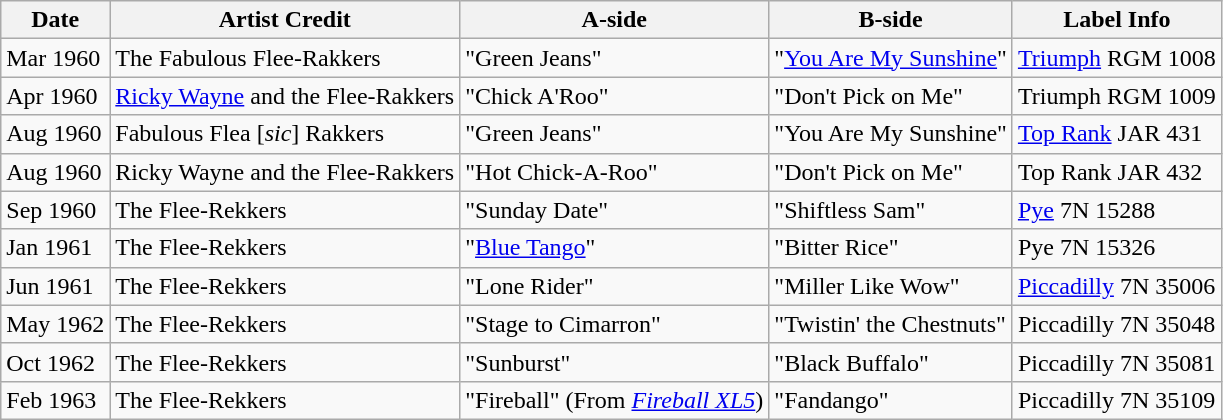<table class="wikitable">
<tr>
<th>Date</th>
<th>Artist Credit</th>
<th>A-side</th>
<th>B-side</th>
<th>Label Info</th>
</tr>
<tr>
<td>Mar 1960</td>
<td>The Fabulous Flee-Rakkers</td>
<td>"Green Jeans"</td>
<td>"<a href='#'>You Are My Sunshine</a>"</td>
<td><a href='#'>Triumph</a> RGM 1008</td>
</tr>
<tr>
<td>Apr 1960</td>
<td><a href='#'>Ricky Wayne</a> and the Flee-Rakkers</td>
<td>"Chick A'Roo"</td>
<td>"Don't Pick on Me"</td>
<td>Triumph RGM 1009</td>
</tr>
<tr>
<td>Aug 1960</td>
<td>Fabulous Flea [<em>sic</em>] Rakkers</td>
<td>"Green Jeans"</td>
<td>"You Are My Sunshine"</td>
<td><a href='#'>Top Rank</a> JAR 431</td>
</tr>
<tr>
<td>Aug 1960</td>
<td>Ricky Wayne and the Flee-Rakkers</td>
<td>"Hot Chick-A-Roo"</td>
<td>"Don't Pick on Me"</td>
<td>Top Rank JAR 432</td>
</tr>
<tr>
<td>Sep 1960</td>
<td>The Flee-Rekkers</td>
<td>"Sunday Date"</td>
<td>"Shiftless Sam"</td>
<td><a href='#'>Pye</a> 7N 15288</td>
</tr>
<tr>
<td>Jan 1961</td>
<td>The Flee-Rekkers</td>
<td>"<a href='#'>Blue Tango</a>"</td>
<td>"Bitter Rice"</td>
<td>Pye 7N 15326</td>
</tr>
<tr>
<td>Jun 1961</td>
<td>The Flee-Rekkers</td>
<td>"Lone Rider"</td>
<td>"Miller Like Wow"</td>
<td><a href='#'>Piccadilly</a> 7N 35006</td>
</tr>
<tr>
<td>May 1962</td>
<td>The Flee-Rekkers</td>
<td>"Stage to Cimarron"</td>
<td>"Twistin' the Chestnuts"</td>
<td>Piccadilly 7N 35048</td>
</tr>
<tr>
<td>Oct 1962</td>
<td>The Flee-Rekkers</td>
<td>"Sunburst"</td>
<td>"Black Buffalo"</td>
<td>Piccadilly 7N 35081</td>
</tr>
<tr>
<td>Feb 1963</td>
<td>The Flee-Rekkers</td>
<td>"Fireball" (From <em><a href='#'>Fireball XL5</a></em>)</td>
<td>"Fandango"</td>
<td>Piccadilly 7N 35109</td>
</tr>
</table>
